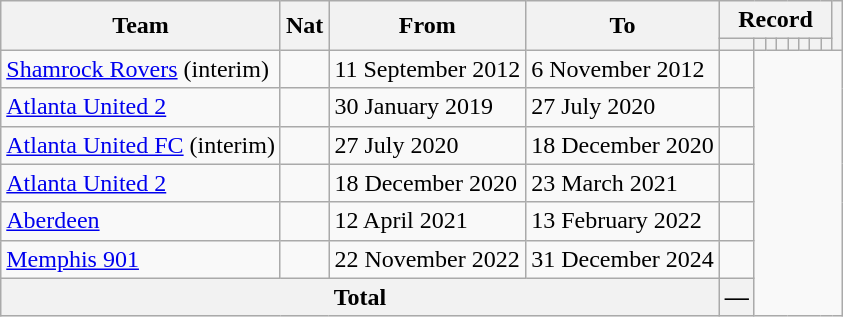<table class="wikitable" style="text-align: center">
<tr>
<th rowspan="2">Team</th>
<th rowspan="2">Nat</th>
<th rowspan="2">From</th>
<th rowspan="2">To</th>
<th colspan="8">Record</th>
<th rowspan=2></th>
</tr>
<tr>
<th></th>
<th></th>
<th></th>
<th></th>
<th></th>
<th></th>
<th></th>
<th></th>
</tr>
<tr>
<td align=left><a href='#'>Shamrock Rovers</a> (interim)</td>
<td></td>
<td align=left>11 September 2012</td>
<td align=left>6 November 2012<br></td>
<td></td>
</tr>
<tr>
<td align=left><a href='#'>Atlanta United 2</a></td>
<td></td>
<td align=left>30 January 2019</td>
<td align=left>27 July 2020<br></td>
<td></td>
</tr>
<tr>
<td align=left><a href='#'>Atlanta United FC</a> (interim)</td>
<td></td>
<td align=left>27 July 2020</td>
<td align=left>18 December 2020<br></td>
<td></td>
</tr>
<tr>
<td align=left><a href='#'>Atlanta United 2</a></td>
<td></td>
<td align=left>18 December 2020</td>
<td align=left>23 March 2021<br></td>
<td></td>
</tr>
<tr>
<td align=left><a href='#'>Aberdeen</a></td>
<td></td>
<td align=left>12 April 2021</td>
<td align=left>13 February 2022<br></td>
<td></td>
</tr>
<tr>
<td align=left><a href='#'>Memphis 901</a></td>
<td></td>
<td align=left>22 November 2022</td>
<td align=left>31 December 2024<br></td>
<td></td>
</tr>
<tr>
<th colspan="4">Total<br></th>
<th>—</th>
</tr>
</table>
